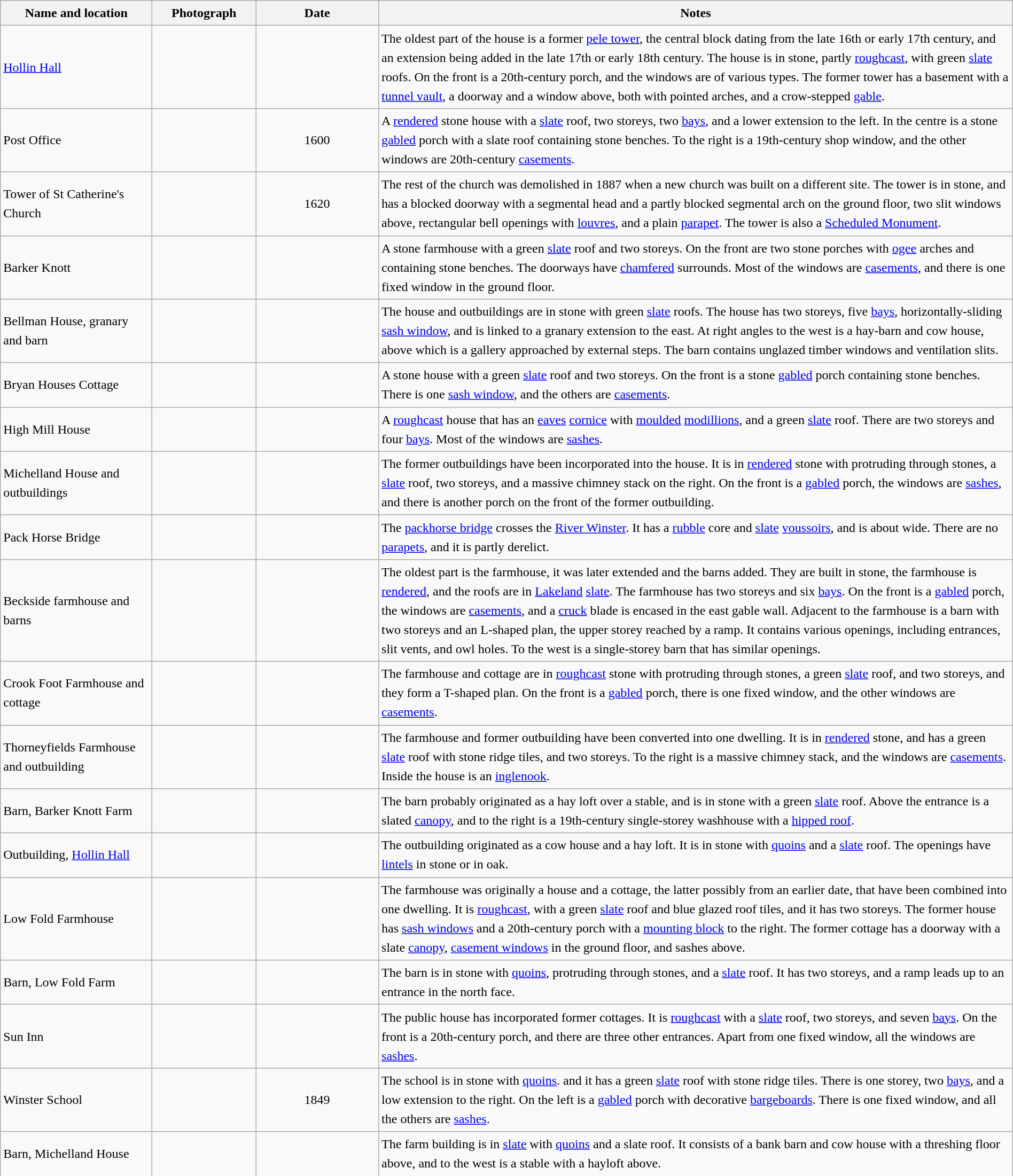<table class="wikitable sortable plainrowheaders" style="width:100%;border:0px;text-align:left;line-height:150%;">
<tr>
<th scope="col"  style="width:150px">Name and location</th>
<th scope="col"  style="width:100px" class="unsortable">Photograph</th>
<th scope="col"  style="width:120px">Date</th>
<th scope="col"  style="width:650px" class="unsortable">Notes</th>
</tr>
<tr>
<td><a href='#'>Hollin Hall</a><br><small></small></td>
<td></td>
<td align="center"></td>
<td>The oldest part of the house is a former <a href='#'>pele tower</a>, the central block dating from the late 16th or early 17th century, and an extension being added in the late 17th or early 18th century.  The house is in stone, partly <a href='#'>roughcast</a>, with green <a href='#'>slate</a> roofs.  On the front is a 20th-century porch, and the windows are of various types.  The former tower has a basement with a <a href='#'>tunnel vault</a>, a doorway and a window above, both with pointed arches, and a crow-stepped <a href='#'>gable</a>.</td>
</tr>
<tr>
<td>Post Office<br><small></small></td>
<td></td>
<td align="center">1600</td>
<td>A <a href='#'>rendered</a> stone house with a <a href='#'>slate</a> roof, two storeys, two <a href='#'>bays</a>, and a lower extension to the left.  In the centre is a stone <a href='#'>gabled</a> porch with a slate roof containing stone benches.  To the right is a 19th-century shop window, and the other windows are 20th-century <a href='#'>casements</a>.</td>
</tr>
<tr>
<td>Tower of St Catherine's Church<br><small></small></td>
<td></td>
<td align="center">1620</td>
<td>The rest of the church was demolished in 1887 when a new church was built on a different site.  The tower is in stone, and has a blocked doorway with a segmental head and a partly blocked segmental arch on the ground floor, two slit windows above, rectangular bell openings with <a href='#'>louvres</a>, and a plain <a href='#'>parapet</a>. The tower is also a <a href='#'>Scheduled Monument</a>.</td>
</tr>
<tr>
<td>Barker Knott<br><small></small></td>
<td></td>
<td align="center"></td>
<td>A stone farmhouse with a green <a href='#'>slate</a> roof and two storeys.  On the front are two stone porches with <a href='#'>ogee</a> arches and containing stone benches.  The doorways have <a href='#'>chamfered</a> surrounds.  Most of the windows are <a href='#'>casements</a>, and there is one fixed window in the ground floor.</td>
</tr>
<tr>
<td>Bellman House, granary and barn<br><small></small></td>
<td></td>
<td align="center"></td>
<td>The house and outbuildings are in stone with green <a href='#'>slate</a> roofs. The house has two storeys, five <a href='#'>bays</a>, horizontally-sliding <a href='#'>sash window</a>, and is linked to a granary extension to the east.  At right angles to the west is a hay-barn and cow house, above which is a gallery approached by external steps. The barn contains unglazed timber windows and ventilation slits.</td>
</tr>
<tr>
<td>Bryan Houses Cottage<br><small></small></td>
<td></td>
<td align="center"></td>
<td>A stone house with a green <a href='#'>slate</a> roof and two storeys.  On the front is a stone <a href='#'>gabled</a> porch containing stone benches.  There is one <a href='#'>sash window</a>, and the others are <a href='#'>casements</a>.</td>
</tr>
<tr>
<td>High Mill House<br><small></small></td>
<td></td>
<td align="center"></td>
<td>A <a href='#'>roughcast</a> house that has an <a href='#'>eaves</a> <a href='#'>cornice</a> with <a href='#'>moulded</a> <a href='#'>modillions</a>, and a green <a href='#'>slate</a> roof.  There are two storeys and four <a href='#'>bays</a>.  Most of the windows are <a href='#'>sashes</a>.</td>
</tr>
<tr>
<td>Michelland House and outbuildings<br><small></small></td>
<td></td>
<td align="center"></td>
<td>The former outbuildings have been incorporated into the house.  It is in <a href='#'>rendered</a> stone with protruding through stones, a <a href='#'>slate</a> roof, two storeys, and a massive chimney stack on the right.  On the front is a <a href='#'>gabled</a> porch, the windows are <a href='#'>sashes</a>, and there is another porch on the front of the former outbuilding.</td>
</tr>
<tr>
<td>Pack Horse Bridge<br><small></small></td>
<td></td>
<td align="center"></td>
<td>The <a href='#'>packhorse bridge</a> crosses the <a href='#'>River Winster</a>.  It has a <a href='#'>rubble</a> core and <a href='#'>slate</a> <a href='#'>voussoirs</a>, and is about  wide.  There are no <a href='#'>parapets</a>, and it is partly derelict.</td>
</tr>
<tr>
<td>Beckside farmhouse and barns<br><small></small></td>
<td></td>
<td align="center"></td>
<td>The oldest part is the farmhouse, it was later extended and the barns added.  They are built in stone, the farmhouse is <a href='#'>rendered</a>, and the roofs are in <a href='#'>Lakeland</a> <a href='#'>slate</a>.  The farmhouse has two storeys and six <a href='#'>bays</a>.  On the front is a <a href='#'>gabled</a> porch, the windows are <a href='#'>casements</a>, and a <a href='#'>cruck</a> blade is encased in the east gable wall.  Adjacent to the farmhouse is a barn with two storeys and an L-shaped plan, the upper storey reached by a ramp.  It contains various openings, including entrances, slit vents, and owl holes.  To the west is a single-storey barn that has similar openings.</td>
</tr>
<tr>
<td>Crook Foot Farmhouse and cottage<br><small></small></td>
<td></td>
<td align="center"></td>
<td>The farmhouse and cottage are in <a href='#'>roughcast</a> stone with protruding through stones, a green <a href='#'>slate</a> roof, and two storeys, and they form a T-shaped plan.  On the front is a <a href='#'>gabled</a> porch, there is one fixed window, and the other windows are <a href='#'>casements</a>.</td>
</tr>
<tr>
<td>Thorneyfields Farmhouse and outbuilding<br><small></small></td>
<td></td>
<td align="center"></td>
<td>The farmhouse and former outbuilding have been converted into one dwelling.  It is in <a href='#'>rendered</a> stone, and has a green <a href='#'>slate</a> roof with stone ridge tiles, and two storeys.  To the right is a massive chimney stack, and the windows are <a href='#'>casements</a>.  Inside the house is an <a href='#'>inglenook</a>.</td>
</tr>
<tr>
<td>Barn, Barker Knott Farm<br><small></small></td>
<td></td>
<td align="center"></td>
<td>The barn probably originated as a hay loft over a stable, and is in stone with a green <a href='#'>slate</a> roof.  Above the entrance is a slated <a href='#'>canopy</a>, and to the right is a 19th-century single-storey washhouse with a <a href='#'>hipped roof</a>.</td>
</tr>
<tr>
<td>Outbuilding, <a href='#'>Hollin Hall</a><br><small></small></td>
<td></td>
<td align="center"></td>
<td>The outbuilding originated as a cow house and a hay loft.  It is in stone with <a href='#'>quoins</a> and a <a href='#'>slate</a> roof.  The openings have <a href='#'>lintels</a> in stone or in oak.</td>
</tr>
<tr>
<td>Low Fold Farmhouse<br><small></small></td>
<td></td>
<td align="center"></td>
<td>The farmhouse was originally a house and a cottage, the latter possibly from an earlier date, that have been combined into one dwelling.  It is <a href='#'>roughcast</a>, with a green <a href='#'>slate</a> roof and blue glazed roof tiles, and it has two storeys.  The former house has <a href='#'>sash windows</a> and a 20th-century porch with a <a href='#'>mounting block</a> to the right.  The former cottage has a doorway with a slate <a href='#'>canopy</a>, <a href='#'>casement windows</a> in the ground floor, and sashes above.</td>
</tr>
<tr>
<td>Barn, Low Fold Farm<br><small></small></td>
<td></td>
<td align="center"></td>
<td>The barn is in stone with <a href='#'>quoins</a>, protruding through stones, and a <a href='#'>slate</a> roof.  It has two storeys, and a ramp leads up to an entrance in the north face.</td>
</tr>
<tr>
<td>Sun Inn<br><small></small></td>
<td></td>
<td align="center"></td>
<td>The public house has incorporated former cottages.  It is <a href='#'>roughcast</a> with a <a href='#'>slate</a> roof, two storeys, and seven <a href='#'>bays</a>.  On the front is a 20th-century porch, and there are three other entrances.  Apart from one fixed window, all the windows are <a href='#'>sashes</a>.</td>
</tr>
<tr>
<td>Winster School<br><small></small></td>
<td></td>
<td align="center">1849</td>
<td>The school is in stone with <a href='#'>quoins</a>. and it has a green <a href='#'>slate</a> roof with stone ridge tiles.  There is one storey, two <a href='#'>bays</a>, and a low extension to the right.  On the left is a <a href='#'>gabled</a> porch with decorative <a href='#'>bargeboards</a>.  There is one fixed window, and all the others are <a href='#'>sashes</a>.</td>
</tr>
<tr>
<td>Barn, Michelland House<br><small></small></td>
<td></td>
<td align="center"></td>
<td>The farm building is in <a href='#'>slate</a> with <a href='#'>quoins</a> and a slate roof.  It consists of a bank barn and cow house with a threshing floor above, and to the west is a stable with a hayloft above.</td>
</tr>
<tr>
</tr>
</table>
